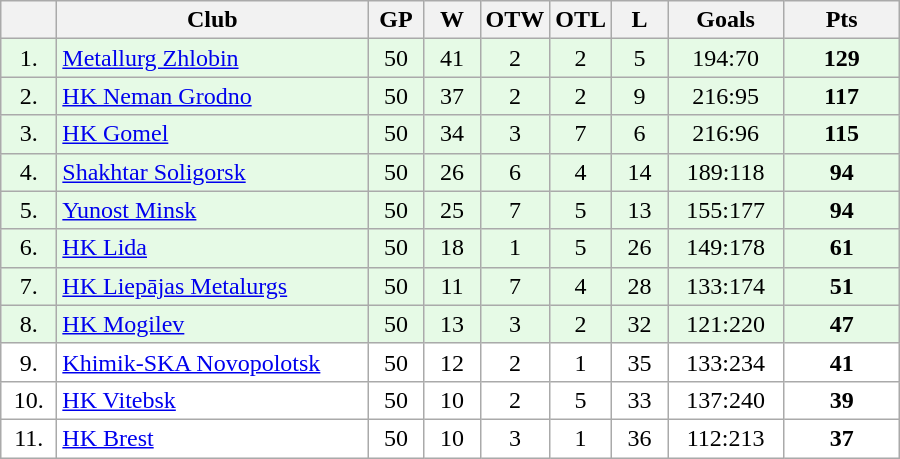<table class="wikitable">
<tr>
<th width="30"></th>
<th width="200">Club</th>
<th width="30">GP</th>
<th width="30">W</th>
<th width="30">OTW</th>
<th width="30">OTL</th>
<th width="30">L</th>
<th width="70">Goals</th>
<th width="70">Pts</th>
</tr>
<tr bgcolor="#e6fae6" align="center">
<td>1.</td>
<td align="left"> <a href='#'>Metallurg Zhlobin</a></td>
<td>50</td>
<td>41</td>
<td>2</td>
<td>2</td>
<td>5</td>
<td>194:70</td>
<td><strong>129</strong></td>
</tr>
<tr bgcolor="#e6fae6" align="center">
<td>2.</td>
<td align="left"> <a href='#'>HK Neman Grodno</a></td>
<td>50</td>
<td>37</td>
<td>2</td>
<td>2</td>
<td>9</td>
<td>216:95</td>
<td><strong>117</strong></td>
</tr>
<tr bgcolor="#e6fae6" align="center">
<td>3.</td>
<td align="left"> <a href='#'>HK Gomel</a></td>
<td>50</td>
<td>34</td>
<td>3</td>
<td>7</td>
<td>6</td>
<td>216:96</td>
<td><strong>115</strong></td>
</tr>
<tr bgcolor="#e6fae6" align="center">
<td>4.</td>
<td align="left"> <a href='#'>Shakhtar Soligorsk</a></td>
<td>50</td>
<td>26</td>
<td>6</td>
<td>4</td>
<td>14</td>
<td>189:118</td>
<td><strong>94</strong></td>
</tr>
<tr bgcolor="#e6fae6" align="center">
<td>5.</td>
<td align="left"> <a href='#'>Yunost Minsk</a></td>
<td>50</td>
<td>25</td>
<td>7</td>
<td>5</td>
<td>13</td>
<td>155:177</td>
<td><strong>94</strong></td>
</tr>
<tr bgcolor="#e6fae6" align="center">
<td>6.</td>
<td align="left"> <a href='#'>HK Lida</a></td>
<td>50</td>
<td>18</td>
<td>1</td>
<td>5</td>
<td>26</td>
<td>149:178</td>
<td><strong>61</strong></td>
</tr>
<tr bgcolor="#e6fae6" align="center">
<td>7.</td>
<td align="left"> <a href='#'>HK Liepājas Metalurgs</a></td>
<td>50</td>
<td>11</td>
<td>7</td>
<td>4</td>
<td>28</td>
<td>133:174</td>
<td><strong>51</strong></td>
</tr>
<tr bgcolor="#e6fae6" align="center">
<td>8.</td>
<td align="left"> <a href='#'>HK Mogilev</a></td>
<td>50</td>
<td>13</td>
<td>3</td>
<td>2</td>
<td>32</td>
<td>121:220</td>
<td><strong>47</strong></td>
</tr>
<tr bgcolor="#FFFFFF" align="center">
<td>9.</td>
<td align="left"> <a href='#'>Khimik-SKA Novopolotsk</a></td>
<td>50</td>
<td>12</td>
<td>2</td>
<td>1</td>
<td>35</td>
<td>133:234</td>
<td><strong>41</strong></td>
</tr>
<tr bgcolor="#FFFFFF" align="center">
<td>10.</td>
<td align="left"> <a href='#'>HK Vitebsk</a></td>
<td>50</td>
<td>10</td>
<td>2</td>
<td>5</td>
<td>33</td>
<td>137:240</td>
<td><strong>39</strong></td>
</tr>
<tr bgcolor="#FFFFFF" align="center">
<td>11.</td>
<td align="left"> <a href='#'>HK Brest</a></td>
<td>50</td>
<td>10</td>
<td>3</td>
<td>1</td>
<td>36</td>
<td>112:213</td>
<td><strong>37</strong></td>
</tr>
</table>
